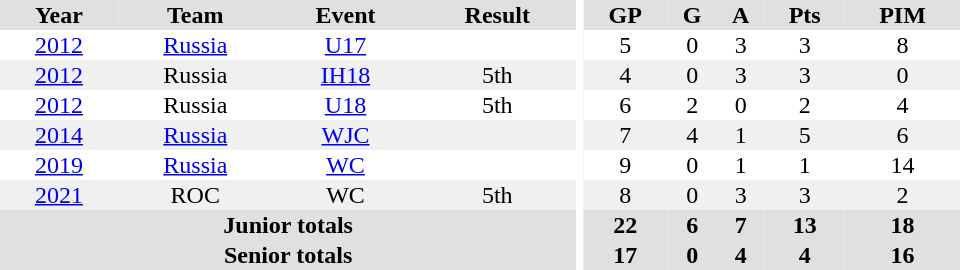<table border="0" cellpadding="1" cellspacing="0" ID="Table3" style="text-align:center; width:40em;">
<tr bgcolor="#e0e0e0">
<th>Year</th>
<th>Team</th>
<th>Event</th>
<th>Result</th>
<th rowspan="99" bgcolor="#ffffff"></th>
<th>GP</th>
<th>G</th>
<th>A</th>
<th>Pts</th>
<th>PIM</th>
</tr>
<tr>
<td><a href='#'>2012</a></td>
<td><a href='#'>Russia</a></td>
<td><a href='#'>U17</a></td>
<td></td>
<td>5</td>
<td>0</td>
<td>3</td>
<td>3</td>
<td>8</td>
</tr>
<tr bgcolor="#f0f0f0">
<td><a href='#'>2012</a></td>
<td>Russia</td>
<td><a href='#'>IH18</a></td>
<td>5th</td>
<td>4</td>
<td>0</td>
<td>3</td>
<td>3</td>
<td>0</td>
</tr>
<tr>
<td><a href='#'>2012</a></td>
<td>Russia</td>
<td><a href='#'>U18</a></td>
<td>5th</td>
<td>6</td>
<td>2</td>
<td>0</td>
<td>2</td>
<td>4</td>
</tr>
<tr bgcolor="#f0f0f0">
<td><a href='#'>2014</a></td>
<td><a href='#'>Russia</a></td>
<td><a href='#'>WJC</a></td>
<td></td>
<td>7</td>
<td>4</td>
<td>1</td>
<td>5</td>
<td>6</td>
</tr>
<tr>
<td><a href='#'>2019</a></td>
<td><a href='#'>Russia</a></td>
<td><a href='#'>WC</a></td>
<td></td>
<td>9</td>
<td>0</td>
<td>1</td>
<td>1</td>
<td>14</td>
</tr>
<tr bgcolor="#f0f0f0">
<td><a href='#'>2021</a></td>
<td>ROC</td>
<td>WC</td>
<td>5th</td>
<td>8</td>
<td>0</td>
<td>3</td>
<td>3</td>
<td>2</td>
</tr>
<tr bgcolor="#e0e0e0">
<th colspan="4">Junior totals</th>
<th>22</th>
<th>6</th>
<th>7</th>
<th>13</th>
<th>18</th>
</tr>
<tr bgcolor="#e0e0e0">
<th colspan="4">Senior totals</th>
<th>17</th>
<th>0</th>
<th>4</th>
<th>4</th>
<th>16</th>
</tr>
</table>
